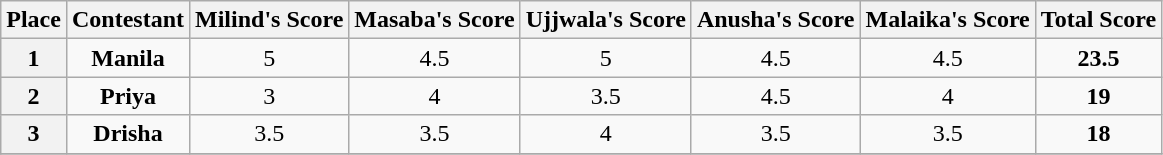<table class="wikitable" style="text-align:center">
<tr>
<th>Place</th>
<th>Contestant</th>
<th>Milind's Score</th>
<th>Masaba's Score</th>
<th>Ujjwala's Score</th>
<th>Anusha's Score</th>
<th>Malaika's Score</th>
<th>Total Score</th>
</tr>
<tr>
<th>1</th>
<td><strong>Manila</strong></td>
<td>5</td>
<td>4.5</td>
<td>5</td>
<td>4.5</td>
<td>4.5</td>
<td><strong>23.5</strong></td>
</tr>
<tr>
<th rowspan="1">2</th>
<td><strong>Priya</strong></td>
<td>3</td>
<td>4</td>
<td>3.5</td>
<td>4.5</td>
<td>4</td>
<td><strong>19</strong></td>
</tr>
<tr>
<th rowspan="1">3</th>
<td><strong>Drisha</strong></td>
<td>3.5</td>
<td>3.5</td>
<td>4</td>
<td>3.5</td>
<td>3.5</td>
<td><strong>18</strong></td>
</tr>
<tr>
</tr>
</table>
